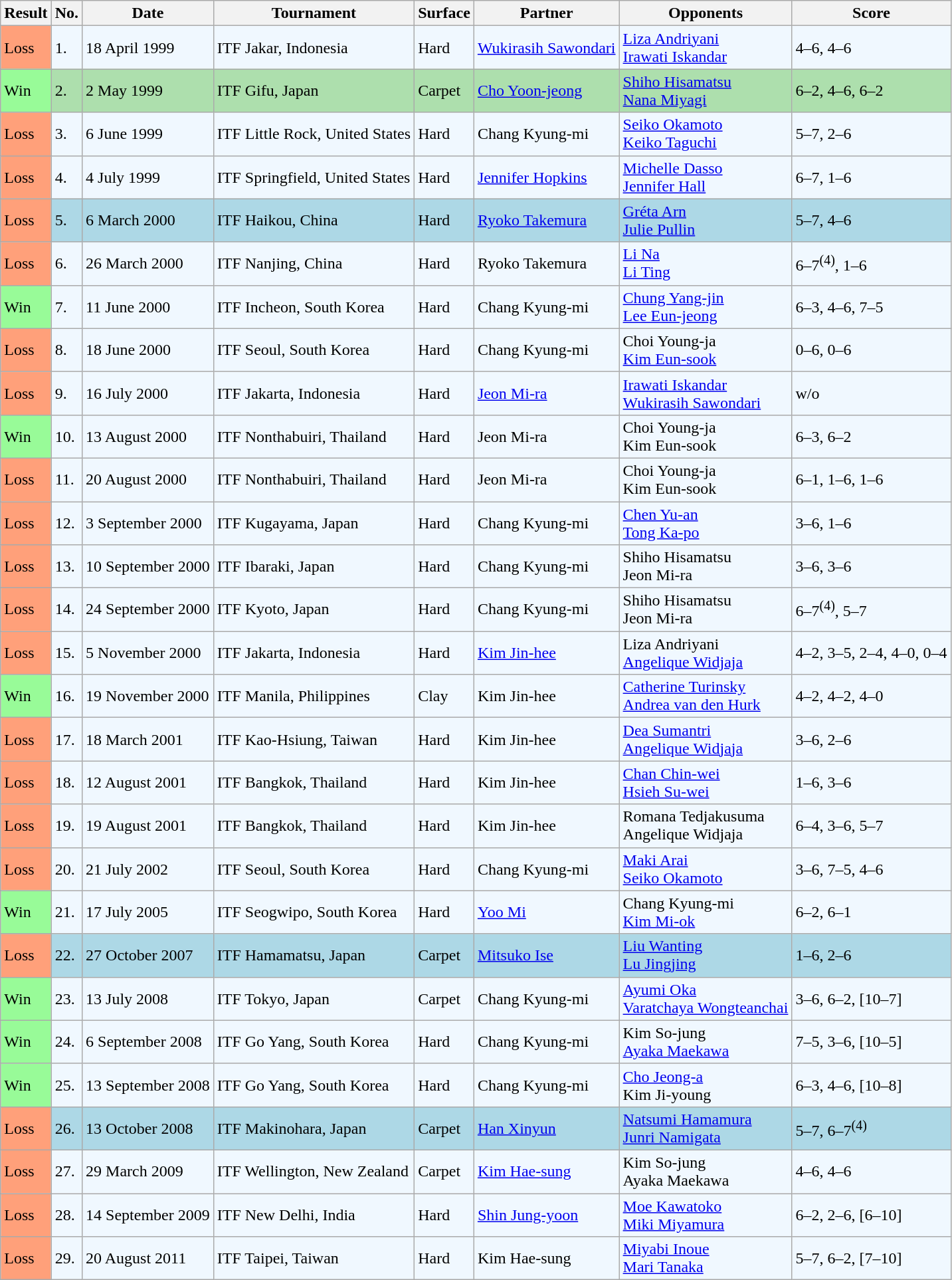<table class="sortable wikitable">
<tr>
<th>Result</th>
<th>No.</th>
<th>Date</th>
<th>Tournament</th>
<th>Surface</th>
<th>Partner</th>
<th>Opponents</th>
<th class="unsortable">Score</th>
</tr>
<tr bgcolor="#f0f8ff">
<td style="background:#ffa07a;">Loss</td>
<td>1.</td>
<td>18 April 1999</td>
<td>ITF Jakar, Indonesia</td>
<td>Hard</td>
<td> <a href='#'>Wukirasih Sawondari</a></td>
<td> <a href='#'>Liza Andriyani</a> <br>  <a href='#'>Irawati Iskandar</a></td>
<td>4–6, 4–6</td>
</tr>
<tr style="background:#addfad;">
<td style="background:#98fb98;">Win</td>
<td>2.</td>
<td>2 May 1999</td>
<td>ITF Gifu, Japan</td>
<td>Carpet</td>
<td> <a href='#'>Cho Yoon-jeong</a></td>
<td> <a href='#'>Shiho Hisamatsu</a> <br>  <a href='#'>Nana Miyagi</a></td>
<td>6–2, 4–6, 6–2</td>
</tr>
<tr bgcolor="#f0f8ff">
<td style="background:#ffa07a;">Loss</td>
<td>3.</td>
<td>6 June 1999</td>
<td>ITF Little Rock, United States</td>
<td>Hard</td>
<td> Chang Kyung-mi</td>
<td> <a href='#'>Seiko Okamoto</a> <br>  <a href='#'>Keiko Taguchi</a></td>
<td>5–7, 2–6</td>
</tr>
<tr bgcolor="#f0f8ff">
<td style="background:#ffa07a;">Loss</td>
<td>4.</td>
<td>4 July 1999</td>
<td>ITF Springfield, United States</td>
<td>Hard</td>
<td> <a href='#'>Jennifer Hopkins</a></td>
<td> <a href='#'>Michelle Dasso</a> <br>  <a href='#'>Jennifer Hall</a></td>
<td>6–7, 1–6</td>
</tr>
<tr style="background:lightblue;">
<td style="background:#ffa07a;">Loss</td>
<td>5.</td>
<td>6 March 2000</td>
<td>ITF Haikou, China</td>
<td>Hard</td>
<td> <a href='#'>Ryoko Takemura</a></td>
<td> <a href='#'>Gréta Arn</a> <br>  <a href='#'>Julie Pullin</a></td>
<td>5–7, 4–6</td>
</tr>
<tr bgcolor="#f0f8ff">
<td style="background:#ffa07a;">Loss</td>
<td>6.</td>
<td>26 March 2000</td>
<td>ITF Nanjing, China</td>
<td>Hard</td>
<td> Ryoko Takemura</td>
<td> <a href='#'>Li Na</a> <br>  <a href='#'>Li Ting</a></td>
<td>6–7<sup>(4)</sup>, 1–6</td>
</tr>
<tr bgcolor="#f0f8ff">
<td style="background:#98fb98;">Win</td>
<td>7.</td>
<td>11 June 2000</td>
<td>ITF Incheon, South Korea</td>
<td>Hard</td>
<td> Chang Kyung-mi</td>
<td> <a href='#'>Chung Yang-jin</a> <br>  <a href='#'>Lee Eun-jeong</a></td>
<td>6–3, 4–6, 7–5</td>
</tr>
<tr bgcolor="#f0f8ff">
<td style="background:#ffa07a;">Loss</td>
<td>8.</td>
<td>18 June 2000</td>
<td>ITF Seoul, South Korea</td>
<td>Hard</td>
<td> Chang Kyung-mi</td>
<td> Choi Young-ja <br>  <a href='#'>Kim Eun-sook</a></td>
<td>0–6, 0–6</td>
</tr>
<tr style="background:#f0f8ff;">
<td style="background:#ffa07a;">Loss</td>
<td>9.</td>
<td>16 July 2000</td>
<td>ITF Jakarta, Indonesia</td>
<td>Hard</td>
<td> <a href='#'>Jeon Mi-ra</a></td>
<td> <a href='#'>Irawati Iskandar</a> <br>  <a href='#'>Wukirasih Sawondari</a></td>
<td>w/o</td>
</tr>
<tr bgcolor="#f0f8ff">
<td style="background:#98fb98;">Win</td>
<td>10.</td>
<td>13 August 2000</td>
<td>ITF Nonthabuiri, Thailand</td>
<td>Hard</td>
<td> Jeon Mi-ra</td>
<td> Choi Young-ja <br>  Kim Eun-sook</td>
<td>6–3, 6–2</td>
</tr>
<tr bgcolor="#f0f8ff">
<td style="background:#ffa07a;">Loss</td>
<td>11.</td>
<td>20 August 2000</td>
<td>ITF Nonthabuiri, Thailand</td>
<td>Hard</td>
<td> Jeon Mi-ra</td>
<td> Choi Young-ja <br>  Kim Eun-sook</td>
<td>6–1, 1–6, 1–6</td>
</tr>
<tr bgcolor="#f0f8ff">
<td style="background:#ffa07a;">Loss</td>
<td>12.</td>
<td>3 September 2000</td>
<td>ITF Kugayama, Japan</td>
<td>Hard</td>
<td> Chang Kyung-mi</td>
<td> <a href='#'>Chen Yu-an</a> <br>  <a href='#'>Tong Ka-po</a></td>
<td>3–6, 1–6</td>
</tr>
<tr bgcolor="#f0f8ff">
<td style="background:#ffa07a;">Loss</td>
<td>13.</td>
<td>10 September 2000</td>
<td>ITF Ibaraki, Japan</td>
<td>Hard</td>
<td> Chang Kyung-mi</td>
<td> Shiho Hisamatsu <br>  Jeon Mi-ra</td>
<td>3–6, 3–6</td>
</tr>
<tr bgcolor="#f0f8ff">
<td style="background:#ffa07a;">Loss</td>
<td>14.</td>
<td>24 September 2000</td>
<td>ITF Kyoto, Japan</td>
<td>Hard</td>
<td> Chang Kyung-mi</td>
<td> Shiho Hisamatsu <br>  Jeon Mi-ra</td>
<td>6–7<sup>(4)</sup>, 5–7</td>
</tr>
<tr bgcolor="#f0f8ff">
<td style="background:#ffa07a;">Loss</td>
<td>15.</td>
<td>5 November 2000</td>
<td>ITF Jakarta, Indonesia</td>
<td>Hard</td>
<td> <a href='#'>Kim Jin-hee</a></td>
<td> Liza Andriyani <br>  <a href='#'>Angelique Widjaja</a></td>
<td>4–2, 3–5, 2–4, 4–0, 0–4</td>
</tr>
<tr bgcolor="#f0f8ff">
<td style="background:#98fb98;">Win</td>
<td>16.</td>
<td>19 November 2000</td>
<td>ITF Manila, Philippines</td>
<td>Clay</td>
<td> Kim Jin-hee</td>
<td> <a href='#'>Catherine Turinsky</a> <br>  <a href='#'>Andrea van den Hurk</a></td>
<td>4–2, 4–2, 4–0</td>
</tr>
<tr bgcolor="#f0f8ff">
<td style="background:#ffa07a;">Loss</td>
<td>17.</td>
<td>18 March 2001</td>
<td>ITF Kao-Hsiung, Taiwan</td>
<td>Hard</td>
<td> Kim Jin-hee</td>
<td> <a href='#'>Dea Sumantri</a> <br>  <a href='#'>Angelique Widjaja</a></td>
<td>3–6, 2–6</td>
</tr>
<tr bgcolor="#f0f8ff">
<td style="background:#ffa07a;">Loss</td>
<td>18.</td>
<td>12 August 2001</td>
<td>ITF Bangkok, Thailand</td>
<td>Hard</td>
<td> Kim Jin-hee</td>
<td> <a href='#'>Chan Chin-wei</a> <br>   <a href='#'>Hsieh Su-wei</a></td>
<td>1–6, 3–6</td>
</tr>
<tr bgcolor="#f0f8ff">
<td style="background:#ffa07a;">Loss</td>
<td>19.</td>
<td>19 August 2001</td>
<td>ITF Bangkok, Thailand</td>
<td>Hard</td>
<td> Kim Jin-hee</td>
<td> Romana Tedjakusuma <br>  Angelique Widjaja</td>
<td>6–4, 3–6, 5–7</td>
</tr>
<tr bgcolor="#f0f8ff">
<td style="background:#ffa07a;">Loss</td>
<td>20.</td>
<td>21 July 2002</td>
<td>ITF Seoul, South Korea</td>
<td>Hard</td>
<td> Chang Kyung-mi</td>
<td> <a href='#'>Maki Arai</a> <br>  <a href='#'>Seiko Okamoto</a></td>
<td>3–6, 7–5, 4–6</td>
</tr>
<tr bgcolor="#f0f8ff">
<td style="background:#98fb98;">Win</td>
<td>21.</td>
<td>17 July 2005</td>
<td>ITF Seogwipo, South Korea</td>
<td>Hard</td>
<td> <a href='#'>Yoo Mi</a></td>
<td> Chang Kyung-mi <br>  <a href='#'>Kim Mi-ok</a></td>
<td>6–2, 6–1</td>
</tr>
<tr bgcolor="lightblue">
<td style="background:#ffa07a;">Loss</td>
<td>22.</td>
<td>27 October 2007</td>
<td>ITF Hamamatsu, Japan</td>
<td>Carpet</td>
<td> <a href='#'>Mitsuko Ise</a></td>
<td> <a href='#'>Liu Wanting</a> <br>  <a href='#'>Lu Jingjing</a></td>
<td>1–6, 2–6</td>
</tr>
<tr bgcolor="#f0f8ff">
<td style="background:#98fb98;">Win</td>
<td>23.</td>
<td>13 July 2008</td>
<td>ITF Tokyo, Japan</td>
<td>Carpet</td>
<td> Chang Kyung-mi</td>
<td> <a href='#'>Ayumi Oka</a> <br>  <a href='#'>Varatchaya Wongteanchai</a></td>
<td>3–6, 6–2, [10–7]</td>
</tr>
<tr bgcolor="#f0f8ff">
<td style="background:#98fb98;">Win</td>
<td>24.</td>
<td>6 September 2008</td>
<td>ITF Go Yang, South Korea</td>
<td>Hard</td>
<td> Chang Kyung-mi</td>
<td> Kim So-jung <br>  <a href='#'>Ayaka Maekawa</a></td>
<td>7–5, 3–6, [10–5]</td>
</tr>
<tr bgcolor="#f0f8ff">
<td style="background:#98fb98;">Win</td>
<td>25.</td>
<td>13 September 2008</td>
<td>ITF Go Yang, South Korea</td>
<td>Hard</td>
<td> Chang Kyung-mi</td>
<td> <a href='#'>Cho Jeong-a</a> <br>  Kim Ji-young</td>
<td>6–3, 4–6, [10–8]</td>
</tr>
<tr style="background:lightblue;">
<td style="background:#ffa07a;">Loss</td>
<td>26.</td>
<td>13 October 2008</td>
<td>ITF Makinohara, Japan</td>
<td>Carpet</td>
<td> <a href='#'>Han Xinyun</a></td>
<td> <a href='#'>Natsumi Hamamura</a> <br>  <a href='#'>Junri Namigata</a></td>
<td>5–7, 6–7<sup>(4)</sup></td>
</tr>
<tr bgcolor="#f0f8ff">
<td style="background:#ffa07a;">Loss</td>
<td>27.</td>
<td>29 March 2009</td>
<td>ITF Wellington, New Zealand</td>
<td>Carpet</td>
<td> <a href='#'>Kim Hae-sung</a></td>
<td> Kim So-jung <br>  Ayaka Maekawa</td>
<td>4–6, 4–6</td>
</tr>
<tr style="background:#f0f8ff;">
<td style="background:#ffa07a;">Loss</td>
<td>28.</td>
<td>14 September 2009</td>
<td>ITF New Delhi, India</td>
<td>Hard</td>
<td> <a href='#'>Shin Jung-yoon</a></td>
<td> <a href='#'>Moe Kawatoko</a> <br>  <a href='#'>Miki Miyamura</a></td>
<td>6–2, 2–6, [6–10]</td>
</tr>
<tr bgcolor=f0f8ff>
<td style="background:#ffa07a;">Loss</td>
<td>29.</td>
<td>20 August 2011</td>
<td>ITF Taipei, Taiwan</td>
<td>Hard</td>
<td> Kim Hae-sung</td>
<td> <a href='#'>Miyabi Inoue</a> <br>  <a href='#'>Mari Tanaka</a></td>
<td>5–7, 6–2, [7–10]</td>
</tr>
</table>
